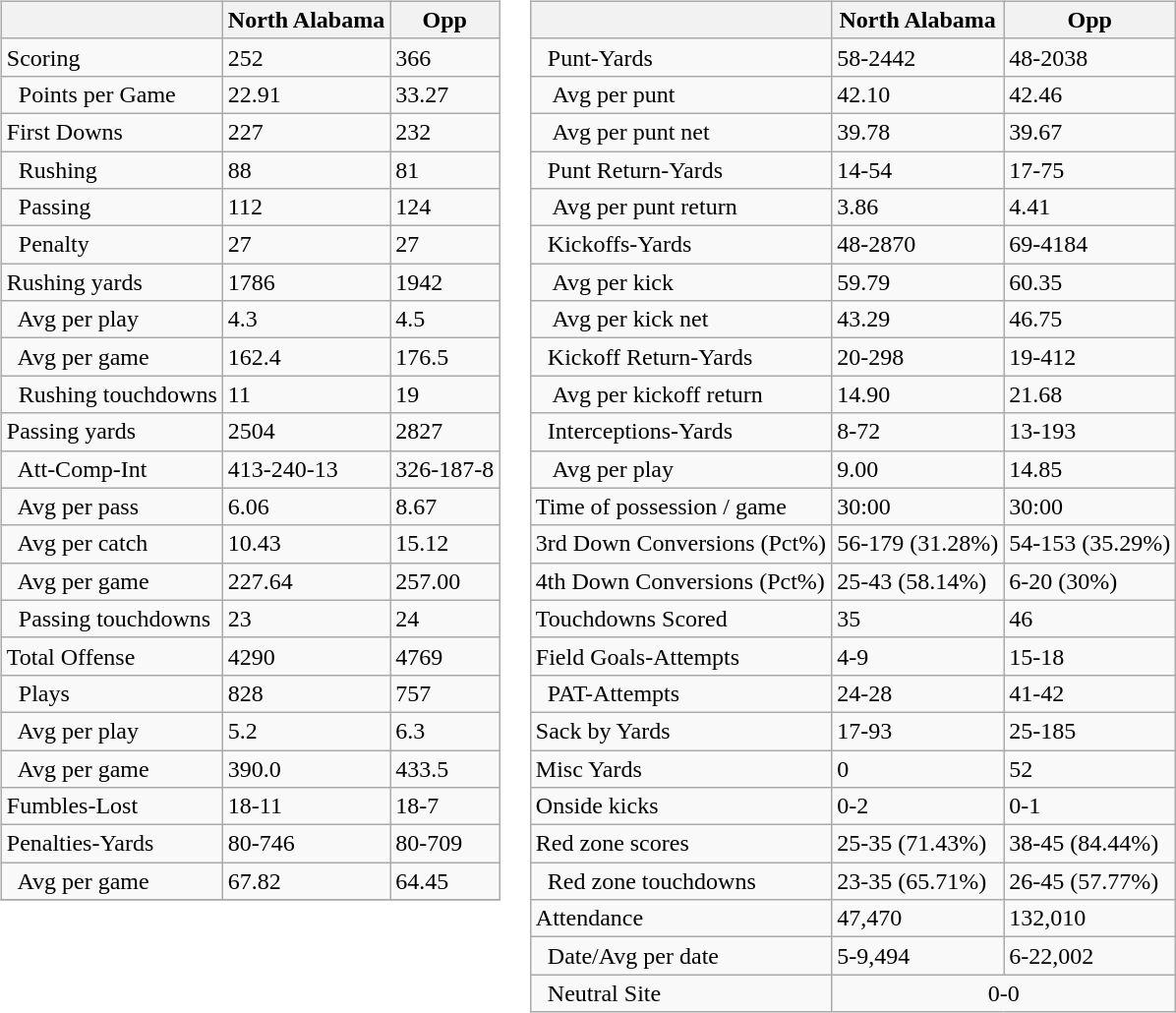<table>
<tr>
<td valign="top"><br><table class="wikitable" style="white-space:nowrap;">
<tr>
<th></th>
<th>North Alabama</th>
<th>Opp</th>
</tr>
<tr>
<td>Scoring</td>
<td>252</td>
<td>366</td>
</tr>
<tr>
<td>  Points per Game</td>
<td>22.91</td>
<td>33.27</td>
</tr>
<tr>
<td>First Downs</td>
<td>227</td>
<td>232</td>
</tr>
<tr>
<td>  Rushing</td>
<td>88</td>
<td>81</td>
</tr>
<tr>
<td>  Passing</td>
<td>112</td>
<td>124</td>
</tr>
<tr>
<td>  Penalty</td>
<td>27</td>
<td>27</td>
</tr>
<tr>
<td>Rushing yards</td>
<td>1786</td>
<td>1942</td>
</tr>
<tr>
<td>  Avg per play</td>
<td>4.3</td>
<td>4.5</td>
</tr>
<tr>
<td>  Avg per game</td>
<td>162.4</td>
<td>176.5</td>
</tr>
<tr>
<td>  Rushing touchdowns</td>
<td>11</td>
<td>19</td>
</tr>
<tr>
<td>Passing yards</td>
<td>2504</td>
<td>2827</td>
</tr>
<tr>
<td>  Att-Comp-Int</td>
<td>413-240-13</td>
<td>326-187-8</td>
</tr>
<tr>
<td>  Avg per pass</td>
<td>6.06</td>
<td>8.67</td>
</tr>
<tr>
<td>  Avg per catch</td>
<td>10.43</td>
<td>15.12</td>
</tr>
<tr>
<td>  Avg per game</td>
<td>227.64</td>
<td>257.00</td>
</tr>
<tr>
<td>  Passing touchdowns</td>
<td>23</td>
<td>24</td>
</tr>
<tr>
<td>Total Offense</td>
<td>4290</td>
<td>4769</td>
</tr>
<tr>
<td>  Plays</td>
<td>828</td>
<td>757</td>
</tr>
<tr>
<td>  Avg per play</td>
<td>5.2</td>
<td>6.3</td>
</tr>
<tr>
<td>  Avg per game</td>
<td>390.0</td>
<td>433.5</td>
</tr>
<tr>
<td>Fumbles-Lost</td>
<td>18-11</td>
<td>18-7</td>
</tr>
<tr>
<td>Penalties-Yards</td>
<td>80-746</td>
<td>80-709</td>
</tr>
<tr>
<td>  Avg per game</td>
<td>67.82</td>
<td>64.45</td>
</tr>
<tr>
</tr>
</table>
</td>
<td valign="top"><br><table class="wikitable" style="white-space:nowrap;">
<tr>
<th></th>
<th>North Alabama</th>
<th>Opp</th>
</tr>
<tr>
<td>  Punt-Yards</td>
<td>58-2442</td>
<td>48-2038</td>
</tr>
<tr>
<td>   Avg per punt</td>
<td>42.10</td>
<td>42.46</td>
</tr>
<tr>
<td>   Avg per punt net</td>
<td>39.78</td>
<td>39.67</td>
</tr>
<tr>
<td>  Punt Return-Yards</td>
<td>14-54</td>
<td>17-75</td>
</tr>
<tr>
<td>   Avg per punt return</td>
<td>3.86</td>
<td>4.41</td>
</tr>
<tr>
<td>  Kickoffs-Yards</td>
<td>48-2870</td>
<td>69-4184</td>
</tr>
<tr>
<td>   Avg per kick</td>
<td>59.79</td>
<td>60.35</td>
</tr>
<tr>
<td>   Avg per kick net</td>
<td>43.29</td>
<td>46.75</td>
</tr>
<tr>
<td>  Kickoff Return-Yards</td>
<td>20-298</td>
<td>19-412</td>
</tr>
<tr>
<td>   Avg per kickoff return</td>
<td>14.90</td>
<td>21.68</td>
</tr>
<tr>
<td>  Interceptions-Yards</td>
<td>8-72</td>
<td>13-193</td>
</tr>
<tr>
<td>   Avg per play</td>
<td>9.00</td>
<td>14.85</td>
</tr>
<tr>
<td>Time of possession / game</td>
<td>30:00</td>
<td>30:00</td>
</tr>
<tr>
<td>3rd Down Conversions (Pct%)</td>
<td>56-179 (31.28%)</td>
<td>54-153 (35.29%)</td>
</tr>
<tr>
<td>4th Down Conversions (Pct%)</td>
<td>25-43 (58.14%)</td>
<td>6-20 (30%)</td>
</tr>
<tr>
<td>Touchdowns Scored</td>
<td>35</td>
<td>46</td>
</tr>
<tr>
<td>Field Goals-Attempts</td>
<td>4-9</td>
<td>15-18</td>
</tr>
<tr>
<td>  PAT-Attempts</td>
<td>24-28</td>
<td>41-42</td>
</tr>
<tr>
<td>Sack by Yards</td>
<td>17-93</td>
<td>25-185</td>
</tr>
<tr>
<td>Misc Yards</td>
<td>0</td>
<td>52</td>
</tr>
<tr>
<td>Onside kicks</td>
<td>0-2</td>
<td>0-1</td>
</tr>
<tr>
<td>Red zone scores</td>
<td>25-35 (71.43%)</td>
<td>38-45 (84.44%)</td>
</tr>
<tr>
<td>  Red zone touchdowns</td>
<td>23-35 (65.71%)</td>
<td>26-45 (57.77%)</td>
</tr>
<tr>
<td>Attendance</td>
<td>47,470</td>
<td>132,010</td>
</tr>
<tr>
<td>  Date/Avg per date</td>
<td>5-9,494</td>
<td>6-22,002</td>
</tr>
<tr>
<td>  Neutral Site</td>
<td colspan="2" align="center">0-0</td>
</tr>
</table>
</td>
</tr>
</table>
